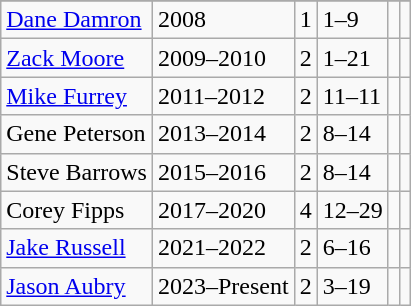<table class="wikitable">
<tr>
</tr>
<tr>
<td><a href='#'>Dane Damron</a></td>
<td>2008</td>
<td>1</td>
<td>1–9</td>
<td></td>
<td></td>
</tr>
<tr>
<td><a href='#'>Zack Moore</a></td>
<td>2009–2010</td>
<td>2</td>
<td>1–21</td>
<td></td>
<td></td>
</tr>
<tr>
<td><a href='#'>Mike Furrey</a></td>
<td>2011–2012</td>
<td>2</td>
<td>11–11</td>
<td></td>
<td></td>
</tr>
<tr>
<td>Gene Peterson</td>
<td>2013–2014</td>
<td>2</td>
<td>8–14</td>
<td></td>
<td></td>
</tr>
<tr>
<td>Steve Barrows</td>
<td>2015–2016</td>
<td>2</td>
<td>8–14</td>
<td></td>
<td></td>
</tr>
<tr>
<td>Corey Fipps</td>
<td>2017–2020</td>
<td>4</td>
<td>12–29</td>
<td></td>
<td></td>
</tr>
<tr>
<td><a href='#'>Jake Russell</a></td>
<td>2021–2022</td>
<td>2</td>
<td>6–16</td>
<td></td>
<td></td>
</tr>
<tr>
<td><a href='#'>Jason Aubry</a></td>
<td>2023–Present</td>
<td>2</td>
<td>3–19</td>
<td></td>
<td></td>
</tr>
</table>
